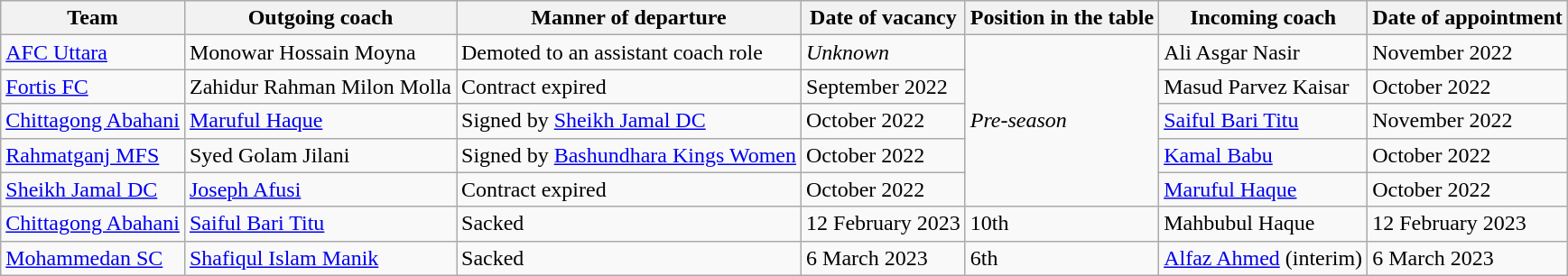<table class="wikitable">
<tr>
<th>Team</th>
<th>Outgoing coach</th>
<th>Manner of departure</th>
<th>Date of vacancy</th>
<th>Position in the table</th>
<th>Incoming coach</th>
<th>Date of appointment</th>
</tr>
<tr>
<td><a href='#'>AFC Uttara</a></td>
<td> Monowar Hossain Moyna</td>
<td>Demoted to an assistant coach role</td>
<td><em>Unknown</em></td>
<td rowspan="5"><em>Pre-season</em></td>
<td> Ali Asgar Nasir</td>
<td>November 2022</td>
</tr>
<tr>
<td><a href='#'>Fortis FC</a></td>
<td> Zahidur Rahman Milon Molla</td>
<td>Contract expired</td>
<td>September 2022</td>
<td> Masud Parvez Kaisar</td>
<td>October 2022</td>
</tr>
<tr>
<td><a href='#'>Chittagong Abahani</a></td>
<td> <a href='#'>Maruful Haque</a></td>
<td>Signed by <a href='#'>Sheikh Jamal DC</a></td>
<td>October 2022</td>
<td> <a href='#'>Saiful Bari Titu</a></td>
<td>November 2022</td>
</tr>
<tr>
<td><a href='#'>Rahmatganj MFS</a></td>
<td> Syed Golam Jilani</td>
<td>Signed by <a href='#'>Bashundhara Kings Women</a></td>
<td>October 2022</td>
<td> <a href='#'>Kamal Babu</a></td>
<td>October 2022</td>
</tr>
<tr>
<td><a href='#'>Sheikh Jamal DC</a></td>
<td> <a href='#'>Joseph Afusi</a></td>
<td>Contract expired</td>
<td>October 2022</td>
<td> <a href='#'>Maruful Haque</a></td>
<td>October 2022</td>
</tr>
<tr>
<td><a href='#'>Chittagong Abahani</a></td>
<td> <a href='#'>Saiful Bari Titu</a></td>
<td>Sacked</td>
<td>12 February 2023</td>
<td>10th</td>
<td> Mahbubul Haque</td>
<td>12 February 2023</td>
</tr>
<tr>
<td><a href='#'>Mohammedan SC</a></td>
<td> <a href='#'>Shafiqul Islam Manik</a></td>
<td>Sacked</td>
<td>6 March 2023</td>
<td>6th</td>
<td> <a href='#'>Alfaz Ahmed</a> (interim)</td>
<td>6 March 2023</td>
</tr>
</table>
